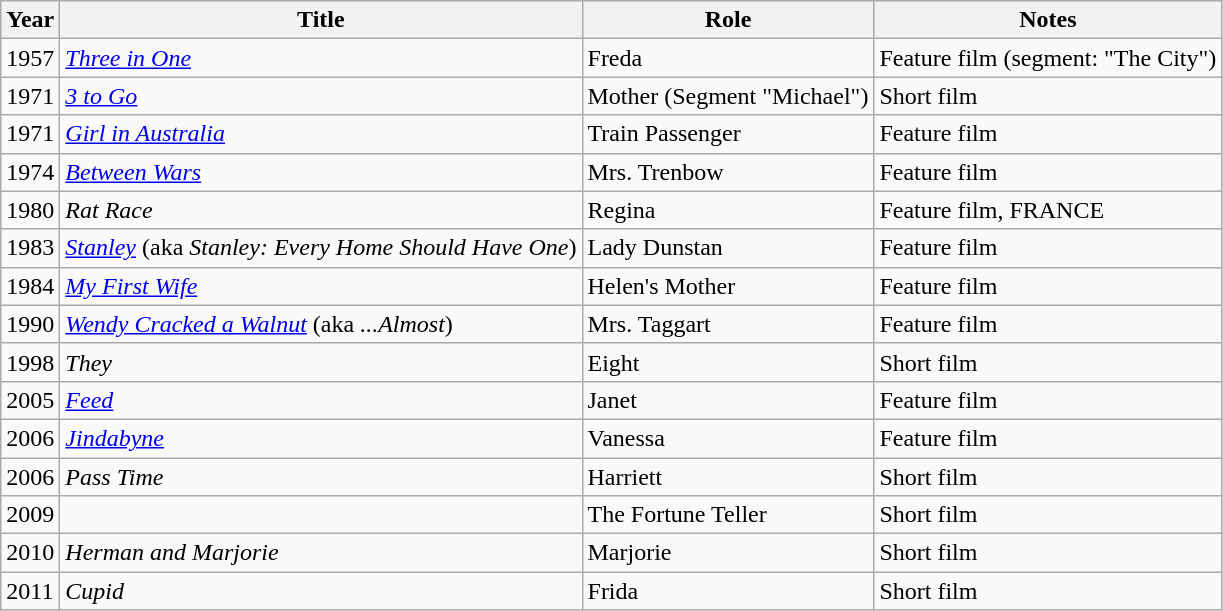<table class="wikitable sortable">
<tr>
<th>Year</th>
<th>Title</th>
<th>Role</th>
<th class="unsortable">Notes</th>
</tr>
<tr>
<td>1957</td>
<td><em><a href='#'>Three in One</a></em></td>
<td>Freda</td>
<td>Feature film (segment: "The City")</td>
</tr>
<tr>
<td>1971</td>
<td><em><a href='#'>3 to Go</a></em></td>
<td>Mother (Segment "Michael")</td>
<td>Short film</td>
</tr>
<tr>
<td>1971</td>
<td><em><a href='#'>Girl in Australia</a></em></td>
<td>Train Passenger</td>
<td>Feature film</td>
</tr>
<tr>
<td>1974</td>
<td><em><a href='#'>Between Wars</a></em></td>
<td>Mrs. Trenbow</td>
<td>Feature film</td>
</tr>
<tr>
<td>1980</td>
<td><em>Rat Race</em> </td>
<td>Regina</td>
<td>Feature film, FRANCE</td>
</tr>
<tr>
<td>1983</td>
<td><em><a href='#'>Stanley</a></em> (aka <em>Stanley: Every Home Should Have One</em>)</td>
<td>Lady Dunstan</td>
<td>Feature film</td>
</tr>
<tr>
<td>1984</td>
<td><em><a href='#'>My First Wife</a></em></td>
<td>Helen's Mother</td>
<td>Feature film</td>
</tr>
<tr>
<td>1990</td>
<td><em><a href='#'>Wendy Cracked a Walnut</a></em> (aka <em>...Almost</em>)</td>
<td>Mrs. Taggart</td>
<td>Feature film</td>
</tr>
<tr>
<td>1998</td>
<td><em>They</em></td>
<td>Eight</td>
<td>Short film</td>
</tr>
<tr>
<td>2005</td>
<td><em><a href='#'>Feed</a></em></td>
<td>Janet</td>
<td>Feature film</td>
</tr>
<tr>
<td>2006</td>
<td><em><a href='#'>Jindabyne</a></em></td>
<td>Vanessa</td>
<td>Feature film</td>
</tr>
<tr>
<td>2006</td>
<td><em>Pass Time</em></td>
<td>Harriett</td>
<td>Short film</td>
</tr>
<tr>
<td>2009</td>
<td><em></em></td>
<td>The Fortune Teller</td>
<td>Short film</td>
</tr>
<tr>
<td>2010</td>
<td><em>Herman and Marjorie</em></td>
<td>Marjorie</td>
<td>Short film</td>
</tr>
<tr>
<td>2011</td>
<td><em>Cupid</em></td>
<td>Frida</td>
<td>Short film</td>
</tr>
</table>
